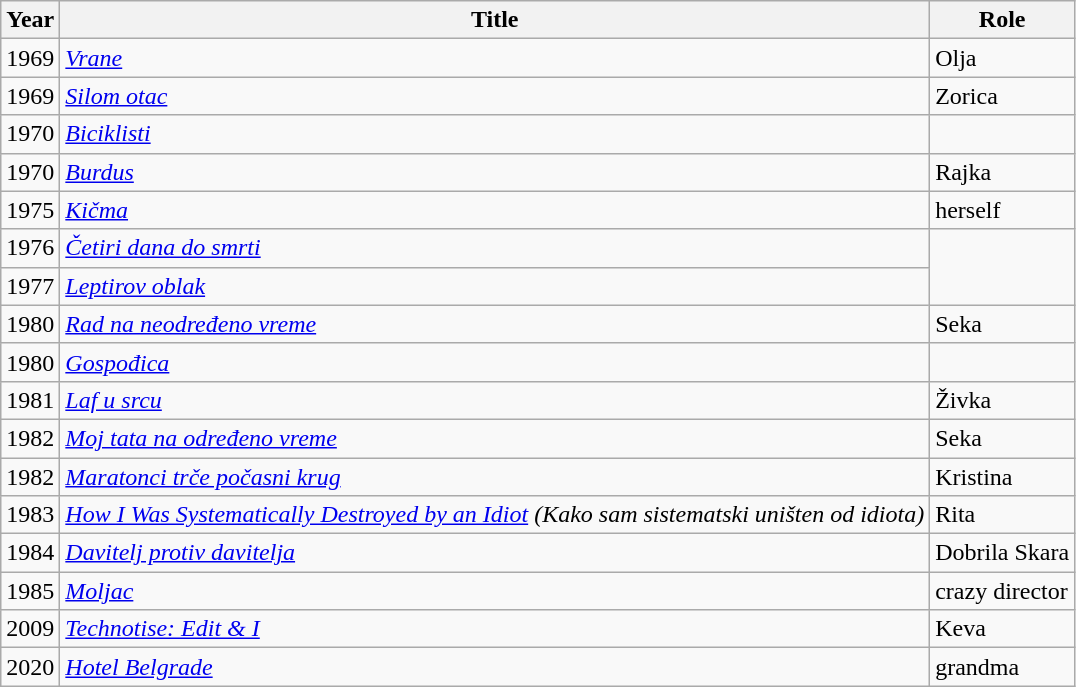<table class="wikitable">
<tr>
<th>Year</th>
<th>Title</th>
<th>Role</th>
</tr>
<tr>
<td align=center>1969</td>
<td><em><a href='#'>Vrane</a></em></td>
<td>Olja</td>
</tr>
<tr>
<td align=center>1969</td>
<td><em><a href='#'>Silom otac</a></em></td>
<td>Zorica</td>
</tr>
<tr>
<td align=center>1970</td>
<td><em><a href='#'>Biciklisti</a></em></td>
<td></td>
</tr>
<tr>
<td align=center>1970</td>
<td><em><a href='#'>Burdus</a></em></td>
<td>Rajka</td>
</tr>
<tr>
<td align=center>1975</td>
<td><em><a href='#'>Kičma</a></em></td>
<td>herself</td>
</tr>
<tr>
<td align=center>1976</td>
<td><em><a href='#'>Četiri dana do smrti</a></em></td>
<td rowspan="2"></td>
</tr>
<tr>
<td align=center>1977</td>
<td><em><a href='#'>Leptirov oblak</a></em></td>
</tr>
<tr>
<td align=center>1980</td>
<td><em><a href='#'>Rad na neodređeno vreme</a></em></td>
<td>Seka</td>
</tr>
<tr>
<td align=center>1980</td>
<td><em><a href='#'>Gospođica</a></em></td>
<td></td>
</tr>
<tr>
<td align=center>1981</td>
<td><em><a href='#'>Laf u srcu</a></em></td>
<td>Živka</td>
</tr>
<tr>
<td align=center>1982</td>
<td><em><a href='#'>Moj tata na određeno vreme</a></em></td>
<td>Seka</td>
</tr>
<tr>
<td align=center>1982</td>
<td><em><a href='#'>Maratonci trče počasni krug</a></em></td>
<td>Kristina</td>
</tr>
<tr>
<td align=center>1983</td>
<td><em><a href='#'>How I Was Systematically Destroyed by an Idiot</a> (Kako sam sistematski uništen od idiota)</em></td>
<td>Rita</td>
</tr>
<tr>
<td align=center>1984</td>
<td><em><a href='#'>Davitelj protiv davitelja</a></em></td>
<td>Dobrila Skara</td>
</tr>
<tr>
<td align=center>1985</td>
<td><em><a href='#'>Moljac</a></em></td>
<td>crazy director</td>
</tr>
<tr>
<td align=center>2009</td>
<td><em><a href='#'>Technotise: Edit & I</a></em></td>
<td>Keva</td>
</tr>
<tr>
<td align=center>2020</td>
<td><em><a href='#'>Hotel Belgrade</a></em></td>
<td>grandma</td>
</tr>
</table>
